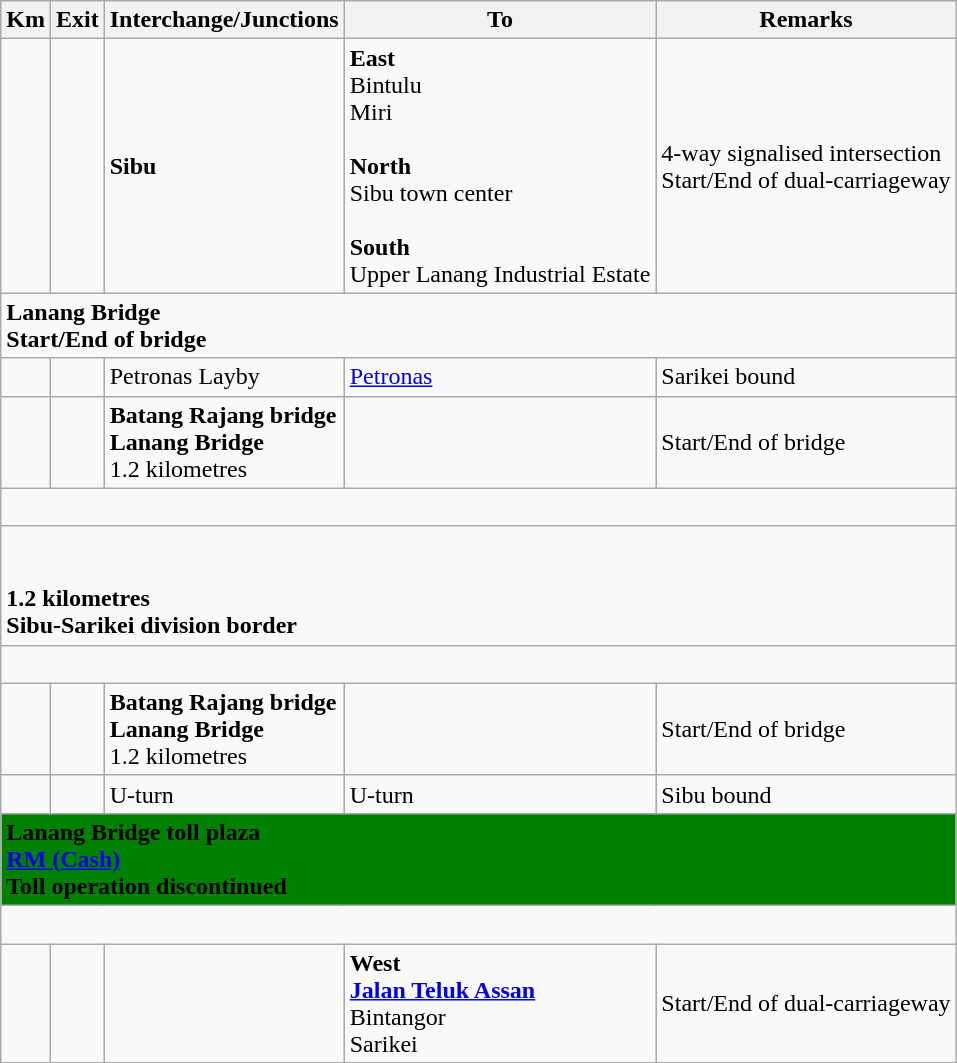<table class="wikitable">
<tr>
<th>Km</th>
<th>Exit</th>
<th>Interchange/Junctions</th>
<th>To</th>
<th>Remarks</th>
</tr>
<tr>
<td></td>
<td></td>
<td><strong>Sibu</strong><br></td>
<td><strong>East</strong><br> Bintulu<br> Miri<br><br><strong>North</strong><br>Sibu town center<br><br><strong>South</strong><br>Upper Lanang Industrial Estate</td>
<td>4-way signalised intersection<br>Start/End of dual-carriageway</td>
</tr>
<tr>
<td style="width:600px" colspan="6" style="text-align:center; background:green;color:white;"> <strong>Lanang Bridge<br>Start/End of bridge</strong></td>
</tr>
<tr>
<td></td>
<td></td>
<td> Petronas Layby</td>
<td>  <a href='#'>Petronas</a>  </td>
<td>Sarikei bound</td>
</tr>
<tr>
<td></td>
<td></td>
<td><strong>Batang Rajang bridge</strong><br><strong>Lanang Bridge</strong><br>1.2 kilometres</td>
<td></td>
<td>Start/End of bridge</td>
</tr>
<tr>
<td style="width:600px" colspan="6" style="text-align:center; background:green;"><strong><br></strong></td>
</tr>
<tr>
<td style="width:600px" colspan="6" style="text-align:center; background:yellow;"><strong><br><br>1.2 kilometres<br>Sibu-Sarikei division border</strong></td>
</tr>
<tr>
<td style="width:600px" colspan="6" style="text-align:center; background:green;"><strong><br></strong></td>
</tr>
<tr>
<td></td>
<td></td>
<td><strong>Batang Rajang bridge</strong><br><strong>Lanang Bridge</strong><br>1.2 kilometres</td>
<td></td>
<td>Start/End of bridge</td>
</tr>
<tr>
<td></td>
<td></td>
<td>U-turn</td>
<td>U-turn</td>
<td>Sibu bound</td>
</tr>
<tr>
<td style="width:600px" colspan="6" style="text-align:center" bgcolor="green"><strong><span>Lanang Bridge toll plaza<br><a href='#'><span>RM (Cash)</span></a><br>Toll operation discontinued</span></strong></td>
</tr>
<tr>
<td style="width:600px" colspan="6" style="text-align:center; background:green;"><strong><br></strong></td>
</tr>
<tr>
<td></td>
<td></td>
<td></td>
<td><strong>West</strong><br> <strong><a href='#'>Jalan Teluk Assan</a></strong><br>Bintangor<br>Sarikei</td>
<td>Start/End of dual-carriageway</td>
</tr>
</table>
